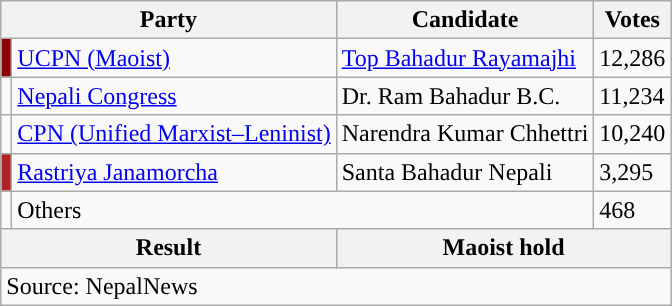<table class="wikitable">
<tr>
<th colspan="2">Party</th>
<th>Candidate</th>
<th>Votes</th>
</tr>
<tr>
<td style="background-color:darkred"></td>
<td><a href='#'>UCPN (Maoist)</a></td>
<td><a href='#'>Top Bahadur Rayamajhi</a></td>
<td>12,286</td>
</tr>
<tr>
<td style="background-color:"></td>
<td><a href='#'>Nepali Congress</a></td>
<td>Dr. Ram Bahadur B.C.</td>
<td>11,234</td>
</tr>
<tr>
<td style="background-color:"></td>
<td><a href='#'>CPN (Unified Marxist–Leninist)</a></td>
<td>Narendra Kumar Chhettri</td>
<td>10,240</td>
</tr>
<tr>
<td style="background-color:firebrick"></td>
<td><a href='#'>Rastriya Janamorcha</a></td>
<td>Santa Bahadur Nepali</td>
<td>3,295</td>
</tr>
<tr>
<td></td>
<td colspan="2">Others</td>
<td>468</td>
</tr>
<tr>
<th colspan="2">Result</th>
<th colspan="2">Maoist hold</th>
</tr>
<tr>
<td colspan="4">Source: NepalNews</td>
</tr>
</table>
